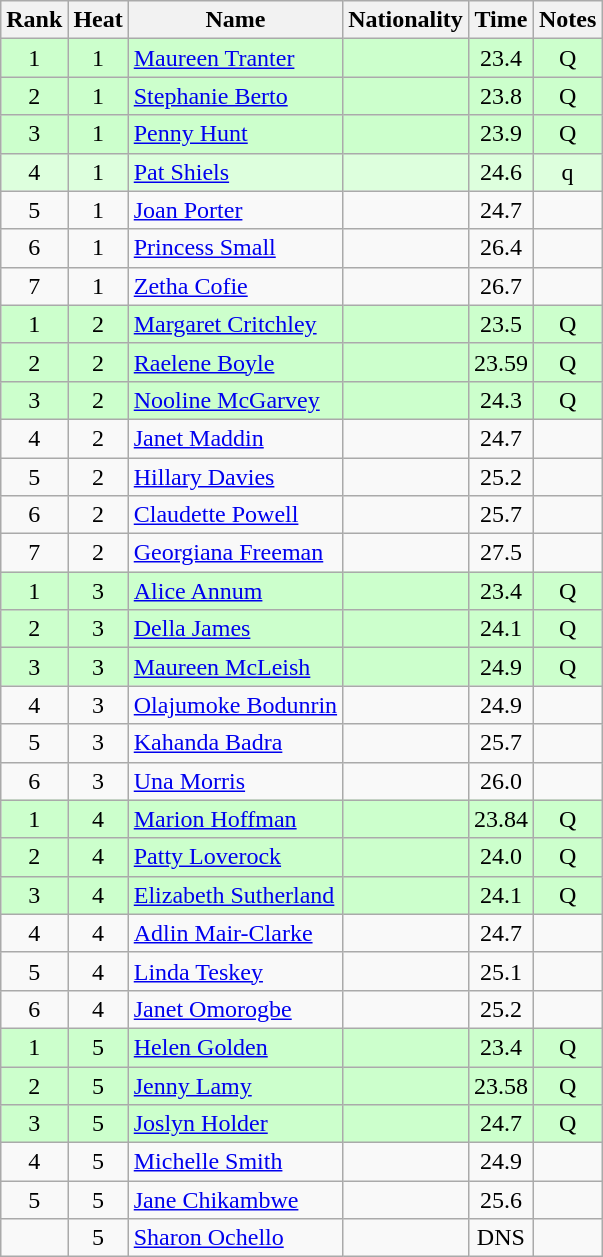<table class="wikitable sortable" style="text-align:center;">
<tr>
<th scope=col>Rank</th>
<th scope=col>Heat</th>
<th scope=col>Name</th>
<th scope=col>Nationality</th>
<th scope=col>Time</th>
<th scope=col>Notes</th>
</tr>
<tr style="background-color: #ccffcc;">
<td>1</td>
<td>1</td>
<td style="text-align:left;"><a href='#'>Maureen Tranter</a></td>
<td style="text-align:left;"></td>
<td>23.4</td>
<td>Q</td>
</tr>
<tr style="background-color: #ccffcc;">
<td>2</td>
<td>1</td>
<td style="text-align:left;"><a href='#'>Stephanie Berto</a></td>
<td style="text-align:left;"></td>
<td>23.8</td>
<td>Q</td>
</tr>
<tr style="background-color: #ccffcc;">
<td>3</td>
<td>1</td>
<td style="text-align:left;"><a href='#'>Penny Hunt</a></td>
<td style="text-align:left;"></td>
<td>23.9</td>
<td>Q</td>
</tr>
<tr style="background-color: #ddffdd;">
<td>4</td>
<td>1</td>
<td style="text-align:left;"><a href='#'>Pat Shiels</a></td>
<td style="text-align:left;"></td>
<td>24.6</td>
<td>q</td>
</tr>
<tr>
<td>5</td>
<td>1</td>
<td style="text-align:left;"><a href='#'>Joan Porter</a></td>
<td style="text-align:left;"></td>
<td>24.7</td>
<td></td>
</tr>
<tr>
<td>6</td>
<td>1</td>
<td style="text-align:left;"><a href='#'>Princess Small</a></td>
<td style="text-align:left;"></td>
<td>26.4</td>
<td></td>
</tr>
<tr>
<td>7</td>
<td>1</td>
<td style="text-align:left;"><a href='#'>Zetha Cofie</a></td>
<td style="text-align:left;"></td>
<td>26.7</td>
<td></td>
</tr>
<tr style="background-color: #ccffcc;">
<td>1</td>
<td>2</td>
<td style="text-align:left;"><a href='#'>Margaret Critchley</a></td>
<td style="text-align:left;"></td>
<td>23.5</td>
<td>Q</td>
</tr>
<tr style="background-color: #ccffcc;">
<td>2</td>
<td>2</td>
<td style="text-align:left;"><a href='#'>Raelene Boyle</a></td>
<td style="text-align:left;"></td>
<td>23.59</td>
<td>Q</td>
</tr>
<tr style="background-color: #ccffcc;">
<td>3</td>
<td>2</td>
<td style="text-align:left;"><a href='#'>Nooline McGarvey</a></td>
<td style="text-align:left;"></td>
<td>24.3</td>
<td>Q</td>
</tr>
<tr>
<td>4</td>
<td>2</td>
<td style="text-align:left;"><a href='#'>Janet Maddin</a></td>
<td style="text-align:left;"></td>
<td>24.7</td>
<td></td>
</tr>
<tr>
<td>5</td>
<td>2</td>
<td style="text-align:left;"><a href='#'>Hillary Davies</a></td>
<td style="text-align:left;"></td>
<td>25.2</td>
<td></td>
</tr>
<tr>
<td>6</td>
<td>2</td>
<td style="text-align:left;"><a href='#'>Claudette Powell</a></td>
<td style="text-align:left;"></td>
<td>25.7</td>
<td></td>
</tr>
<tr>
<td>7</td>
<td>2</td>
<td style="text-align:left;"><a href='#'>Georgiana Freeman</a></td>
<td style="text-align:left;"></td>
<td>27.5</td>
<td></td>
</tr>
<tr style="background-color: #ccffcc;">
<td>1</td>
<td>3</td>
<td style="text-align:left;"><a href='#'>Alice Annum</a></td>
<td style="text-align:left;"></td>
<td>23.4</td>
<td>Q</td>
</tr>
<tr style="background-color: #ccffcc;">
<td>2</td>
<td>3</td>
<td style="text-align:left;"><a href='#'>Della James</a></td>
<td style="text-align:left;"></td>
<td>24.1</td>
<td>Q</td>
</tr>
<tr style="background-color: #ccffcc;">
<td>3</td>
<td>3</td>
<td style="text-align:left;"><a href='#'>Maureen McLeish</a></td>
<td style="text-align:left;"></td>
<td>24.9</td>
<td>Q</td>
</tr>
<tr>
<td>4</td>
<td>3</td>
<td style="text-align:left;"><a href='#'>Olajumoke Bodunrin</a></td>
<td style="text-align:left;"></td>
<td>24.9</td>
<td></td>
</tr>
<tr>
<td>5</td>
<td>3</td>
<td style="text-align:left;"><a href='#'>Kahanda Badra</a></td>
<td style="text-align:left;"></td>
<td>25.7</td>
<td></td>
</tr>
<tr>
<td>6</td>
<td>3</td>
<td style="text-align:left;"><a href='#'>Una Morris</a></td>
<td style="text-align:left;"></td>
<td>26.0</td>
<td></td>
</tr>
<tr style="background-color: #ccffcc;">
<td>1</td>
<td>4</td>
<td style="text-align:left;"><a href='#'>Marion Hoffman</a></td>
<td style="text-align:left;"></td>
<td>23.84</td>
<td>Q</td>
</tr>
<tr style="background-color: #ccffcc;">
<td>2</td>
<td>4</td>
<td style="text-align:left;"><a href='#'>Patty Loverock</a></td>
<td style="text-align:left;"></td>
<td>24.0</td>
<td>Q</td>
</tr>
<tr style="background-color: #ccffcc;">
<td>3</td>
<td>4</td>
<td style="text-align:left;"><a href='#'>Elizabeth Sutherland</a></td>
<td style="text-align:left;"></td>
<td>24.1</td>
<td>Q</td>
</tr>
<tr>
<td>4</td>
<td>4</td>
<td style="text-align:left;"><a href='#'>Adlin Mair-Clarke</a></td>
<td style="text-align:left;"></td>
<td>24.7</td>
<td></td>
</tr>
<tr>
<td>5</td>
<td>4</td>
<td style="text-align:left;"><a href='#'>Linda Teskey</a></td>
<td style="text-align:left;"></td>
<td>25.1</td>
<td></td>
</tr>
<tr>
<td>6</td>
<td>4</td>
<td style="text-align:left;"><a href='#'>Janet Omorogbe</a></td>
<td style="text-align:left;"></td>
<td>25.2</td>
<td></td>
</tr>
<tr style="background-color: #ccffcc;">
<td>1</td>
<td>5</td>
<td style="text-align:left;"><a href='#'>Helen Golden</a></td>
<td style="text-align:left;"></td>
<td>23.4</td>
<td>Q</td>
</tr>
<tr style="background-color: #ccffcc;">
<td>2</td>
<td>5</td>
<td style="text-align:left;"><a href='#'>Jenny Lamy</a></td>
<td style="text-align:left;"></td>
<td>23.58</td>
<td>Q</td>
</tr>
<tr style="background-color: #ccffcc;">
<td>3</td>
<td>5</td>
<td style="text-align:left;"><a href='#'>Joslyn Holder</a></td>
<td style="text-align:left;"></td>
<td>24.7</td>
<td>Q</td>
</tr>
<tr>
<td>4</td>
<td>5</td>
<td style="text-align:left;"><a href='#'>Michelle Smith</a></td>
<td style="text-align:left;"></td>
<td>24.9</td>
<td></td>
</tr>
<tr>
<td>5</td>
<td>5</td>
<td style="text-align:left;"><a href='#'>Jane Chikambwe</a></td>
<td style="text-align:left;"></td>
<td>25.6</td>
<td></td>
</tr>
<tr>
<td data-sort-value="9"></td>
<td>5</td>
<td style="text-align:left;"><a href='#'>Sharon Ochello</a></td>
<td style="text-align:left;"></td>
<td data-sort-value="99.9">DNS</td>
<td></td>
</tr>
</table>
